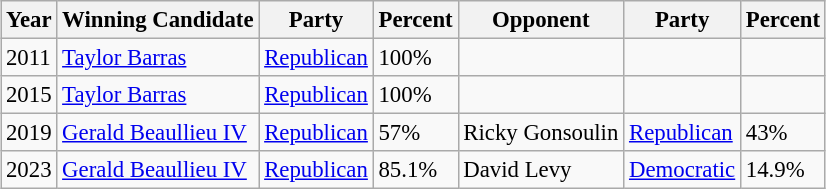<table class="wikitable" style="margin:0.5em auto; font-size:95%;">
<tr>
<th>Year</th>
<th>Winning Candidate</th>
<th>Party</th>
<th>Percent</th>
<th>Opponent</th>
<th>Party</th>
<th>Percent</th>
</tr>
<tr>
<td>2011</td>
<td><a href='#'>Taylor Barras</a></td>
<td><a href='#'>Republican</a></td>
<td>100%</td>
<td></td>
<td></td>
<td></td>
</tr>
<tr>
<td>2015</td>
<td><a href='#'>Taylor Barras</a></td>
<td><a href='#'>Republican</a></td>
<td>100%</td>
<td></td>
<td></td>
<td></td>
</tr>
<tr>
<td>2019</td>
<td><a href='#'>Gerald Beaullieu IV</a></td>
<td><a href='#'>Republican</a></td>
<td>57%</td>
<td>Ricky Gonsoulin</td>
<td><a href='#'>Republican</a></td>
<td>43%</td>
</tr>
<tr>
<td>2023</td>
<td><a href='#'>Gerald Beaullieu IV</a></td>
<td><a href='#'>Republican</a></td>
<td>85.1%</td>
<td>David Levy</td>
<td><a href='#'>Democratic</a></td>
<td>14.9%</td>
</tr>
</table>
